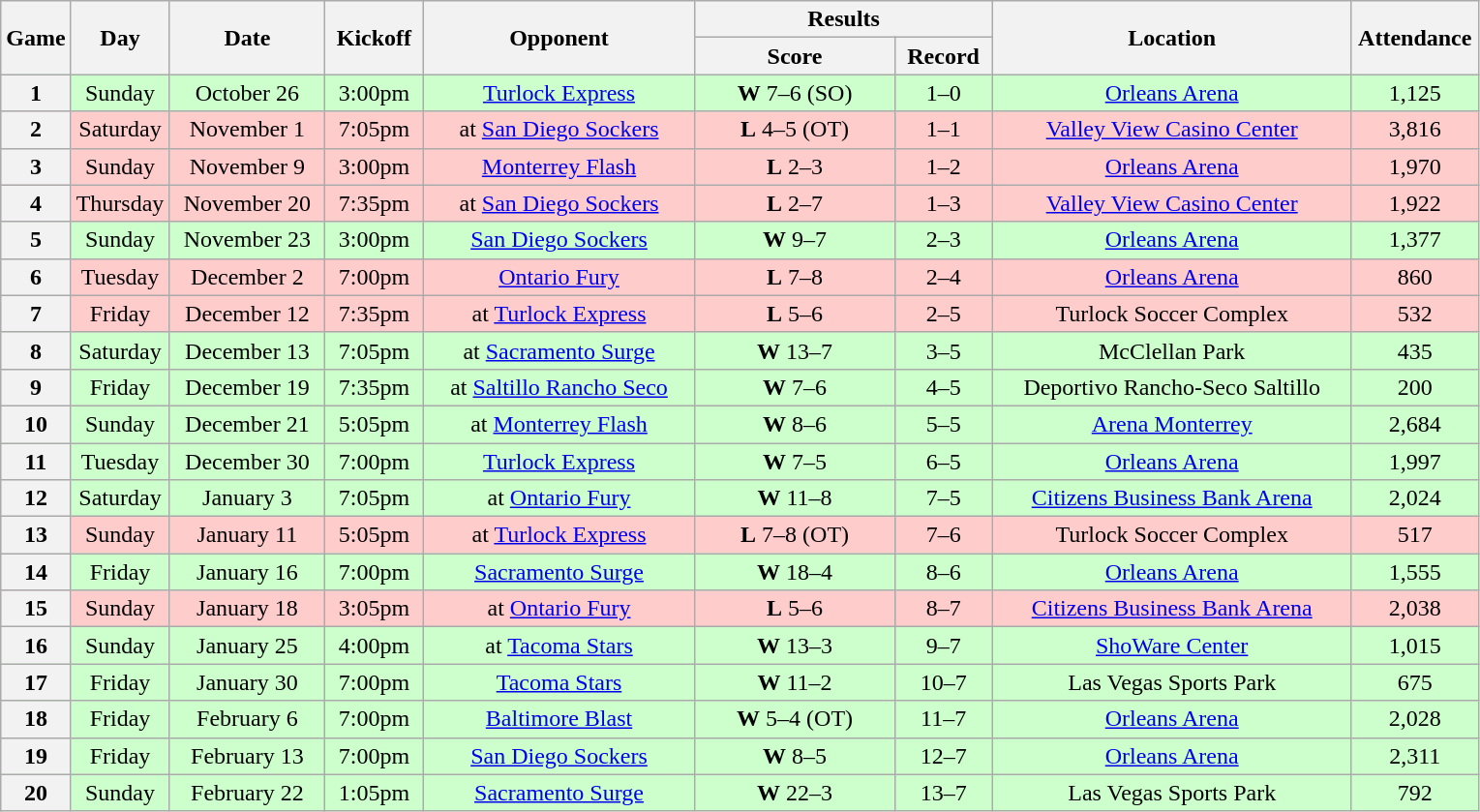<table class="wikitable">
<tr>
<th rowspan="2" width="40">Game</th>
<th rowspan="2" width="60">Day</th>
<th rowspan="2" width="100">Date</th>
<th rowspan="2" width="60">Kickoff</th>
<th rowspan="2" width="180">Opponent</th>
<th colspan="2" width="190">Results</th>
<th rowspan="2" width="240">Location</th>
<th rowspan="2" width="80">Attendance</th>
</tr>
<tr>
<th width="130">Score</th>
<th width="60">Record</th>
</tr>
<tr align="center" bgcolor="#CCFFCC">
<th>1</th>
<td>Sunday</td>
<td>October 26</td>
<td>3:00pm</td>
<td><a href='#'>Turlock Express</a></td>
<td><strong>W</strong> 7–6 (SO)</td>
<td>1–0</td>
<td><a href='#'>Orleans Arena</a></td>
<td>1,125</td>
</tr>
<tr align="center" bgcolor="#FFCCCC">
<th>2</th>
<td>Saturday</td>
<td>November 1</td>
<td>7:05pm</td>
<td>at <a href='#'>San Diego Sockers</a></td>
<td><strong>L</strong> 4–5 (OT)</td>
<td>1–1</td>
<td><a href='#'>Valley View Casino Center</a></td>
<td>3,816</td>
</tr>
<tr align="center" bgcolor="#FFCCCC">
<th>3</th>
<td>Sunday</td>
<td>November 9</td>
<td>3:00pm</td>
<td><a href='#'>Monterrey Flash</a></td>
<td><strong>L</strong> 2–3</td>
<td>1–2</td>
<td><a href='#'>Orleans Arena</a></td>
<td>1,970</td>
</tr>
<tr align="center" bgcolor="#FFCCCC">
<th>4</th>
<td>Thursday</td>
<td>November 20</td>
<td>7:35pm</td>
<td>at <a href='#'>San Diego Sockers</a></td>
<td><strong>L</strong> 2–7</td>
<td>1–3</td>
<td><a href='#'>Valley View Casino Center</a></td>
<td>1,922</td>
</tr>
<tr align="center" bgcolor="#CCFFCC">
<th>5</th>
<td>Sunday</td>
<td>November 23</td>
<td>3:00pm</td>
<td><a href='#'>San Diego Sockers</a></td>
<td><strong>W</strong> 9–7</td>
<td>2–3</td>
<td><a href='#'>Orleans Arena</a></td>
<td>1,377</td>
</tr>
<tr align="center" bgcolor="#FFCCCC">
<th>6</th>
<td>Tuesday</td>
<td>December 2</td>
<td>7:00pm</td>
<td><a href='#'>Ontario Fury</a></td>
<td><strong>L</strong> 7–8</td>
<td>2–4</td>
<td><a href='#'>Orleans Arena</a></td>
<td>860</td>
</tr>
<tr align="center" bgcolor="#FFCCCC">
<th>7</th>
<td>Friday</td>
<td>December 12</td>
<td>7:35pm</td>
<td>at <a href='#'>Turlock Express</a></td>
<td><strong>L</strong> 5–6</td>
<td>2–5</td>
<td>Turlock Soccer Complex</td>
<td>532</td>
</tr>
<tr align="center" bgcolor="#CCFFCC">
<th>8</th>
<td>Saturday</td>
<td>December 13</td>
<td>7:05pm</td>
<td>at <a href='#'>Sacramento Surge</a></td>
<td><strong>W</strong> 13–7</td>
<td>3–5</td>
<td>McClellan Park</td>
<td>435</td>
</tr>
<tr align="center" bgcolor="#CCFFCC">
<th>9</th>
<td>Friday</td>
<td>December 19</td>
<td>7:35pm</td>
<td>at <a href='#'>Saltillo Rancho Seco</a></td>
<td><strong>W</strong> 7–6</td>
<td>4–5</td>
<td>Deportivo Rancho-Seco Saltillo</td>
<td>200</td>
</tr>
<tr align="center" bgcolor="#CCFFCC">
<th>10</th>
<td>Sunday</td>
<td>December 21</td>
<td>5:05pm</td>
<td>at <a href='#'>Monterrey Flash</a></td>
<td><strong>W</strong> 8–6</td>
<td>5–5</td>
<td><a href='#'>Arena Monterrey</a></td>
<td>2,684</td>
</tr>
<tr align="center" bgcolor="#CCFFCC">
<th>11</th>
<td>Tuesday</td>
<td>December 30</td>
<td>7:00pm</td>
<td><a href='#'>Turlock Express</a></td>
<td><strong>W</strong> 7–5</td>
<td>6–5</td>
<td><a href='#'>Orleans Arena</a></td>
<td>1,997</td>
</tr>
<tr align="center" bgcolor="#CCFFCC">
<th>12</th>
<td>Saturday</td>
<td>January 3</td>
<td>7:05pm</td>
<td>at <a href='#'>Ontario Fury</a></td>
<td><strong>W</strong> 11–8</td>
<td>7–5</td>
<td><a href='#'>Citizens Business Bank Arena</a></td>
<td>2,024</td>
</tr>
<tr align="center" bgcolor="#FFCCCC">
<th>13</th>
<td>Sunday</td>
<td>January 11</td>
<td>5:05pm</td>
<td>at <a href='#'>Turlock Express</a></td>
<td><strong>L</strong> 7–8 (OT)</td>
<td>7–6</td>
<td>Turlock Soccer Complex</td>
<td>517</td>
</tr>
<tr align="center" bgcolor="#CCFFCC">
<th>14</th>
<td>Friday</td>
<td>January 16</td>
<td>7:00pm</td>
<td><a href='#'>Sacramento Surge</a></td>
<td><strong>W</strong> 18–4</td>
<td>8–6</td>
<td><a href='#'>Orleans Arena</a></td>
<td>1,555</td>
</tr>
<tr align="center" bgcolor="#FFCCCC">
<th>15</th>
<td>Sunday</td>
<td>January 18</td>
<td>3:05pm</td>
<td>at <a href='#'>Ontario Fury</a></td>
<td><strong>L</strong> 5–6</td>
<td>8–7</td>
<td><a href='#'>Citizens Business Bank Arena</a></td>
<td>2,038</td>
</tr>
<tr align="center" bgcolor="#CCFFCC">
<th>16</th>
<td>Sunday</td>
<td>January 25</td>
<td>4:00pm</td>
<td>at <a href='#'>Tacoma Stars</a></td>
<td><strong>W</strong> 13–3</td>
<td>9–7</td>
<td><a href='#'>ShoWare Center</a></td>
<td>1,015</td>
</tr>
<tr align="center" bgcolor="#CCFFCC">
<th>17</th>
<td>Friday</td>
<td>January 30</td>
<td>7:00pm</td>
<td><a href='#'>Tacoma Stars</a></td>
<td><strong>W</strong> 11–2</td>
<td>10–7</td>
<td>Las Vegas Sports Park</td>
<td>675</td>
</tr>
<tr align="center" bgcolor="#CCFFCC">
<th>18</th>
<td>Friday</td>
<td>February 6</td>
<td>7:00pm</td>
<td><a href='#'>Baltimore Blast</a></td>
<td><strong>W</strong> 5–4 (OT)</td>
<td>11–7</td>
<td><a href='#'>Orleans Arena</a></td>
<td>2,028</td>
</tr>
<tr align="center" bgcolor="#CCFFCC">
<th>19</th>
<td>Friday</td>
<td>February 13</td>
<td>7:00pm</td>
<td><a href='#'>San Diego Sockers</a></td>
<td><strong>W</strong> 8–5</td>
<td>12–7</td>
<td><a href='#'>Orleans Arena</a></td>
<td>2,311</td>
</tr>
<tr align="center" bgcolor="#CCFFCC">
<th>20</th>
<td>Sunday</td>
<td>February 22</td>
<td>1:05pm</td>
<td><a href='#'>Sacramento Surge</a></td>
<td><strong>W</strong> 22–3</td>
<td>13–7</td>
<td>Las Vegas Sports Park</td>
<td>792</td>
</tr>
</table>
